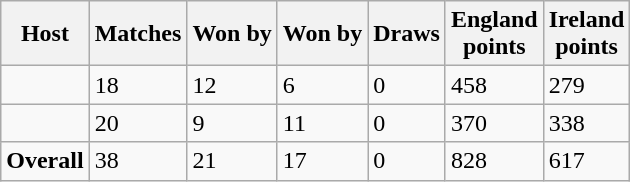<table class="wikitable" style=“text-align:center”>
<tr>
<th align=center>Host</th>
<th align=center>Matches</th>
<th align=center>Won by<br></th>
<th align=center>Won by<br></th>
<th align=center>Draws</th>
<th align=center>England<br>points</th>
<th align=center>Ireland<br>points</th>
</tr>
<tr>
<td align=left></td>
<td>18</td>
<td>12</td>
<td>6</td>
<td>0</td>
<td>458</td>
<td>279</td>
</tr>
<tr>
<td align=left></td>
<td>20</td>
<td>9</td>
<td>11</td>
<td>0</td>
<td>370</td>
<td>338</td>
</tr>
<tr>
<td><strong>Overall</strong></td>
<td>38</td>
<td>21</td>
<td>17</td>
<td>0</td>
<td>828</td>
<td>617</td>
</tr>
</table>
